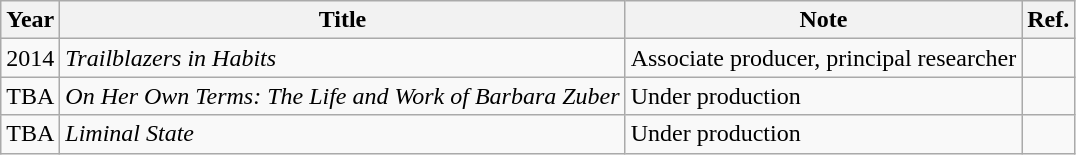<table class="wikitable sortable plainrowheaders">
<tr>
<th scope="col">Year</th>
<th scope="col">Title</th>
<th scope="col">Note</th>
<th scope="col" class="unsortable">Ref.</th>
</tr>
<tr>
<td>2014</td>
<td><em>Trailblazers in Habits</em></td>
<td>Associate producer, principal researcher</td>
<td></td>
</tr>
<tr>
<td>TBA</td>
<td><em>On Her Own Terms: The Life and Work of Barbara Zuber</em></td>
<td>Under production</td>
<td></td>
</tr>
<tr>
<td>TBA</td>
<td><em>Liminal State</em></td>
<td>Under production</td>
<td></td>
</tr>
</table>
